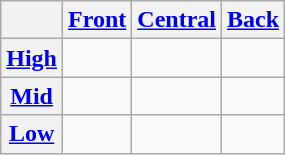<table class="wikitable" style="text-align: center;">
<tr>
<th></th>
<th><a href='#'>Front</a></th>
<th><a href='#'>Central</a></th>
<th><a href='#'>Back</a></th>
</tr>
<tr>
<th><a href='#'>High</a></th>
<td></td>
<td></td>
<td></td>
</tr>
<tr>
<th><a href='#'>Mid</a></th>
<td></td>
<td></td>
<td></td>
</tr>
<tr>
<th><a href='#'>Low</a></th>
<td></td>
<td></td>
<td></td>
</tr>
</table>
